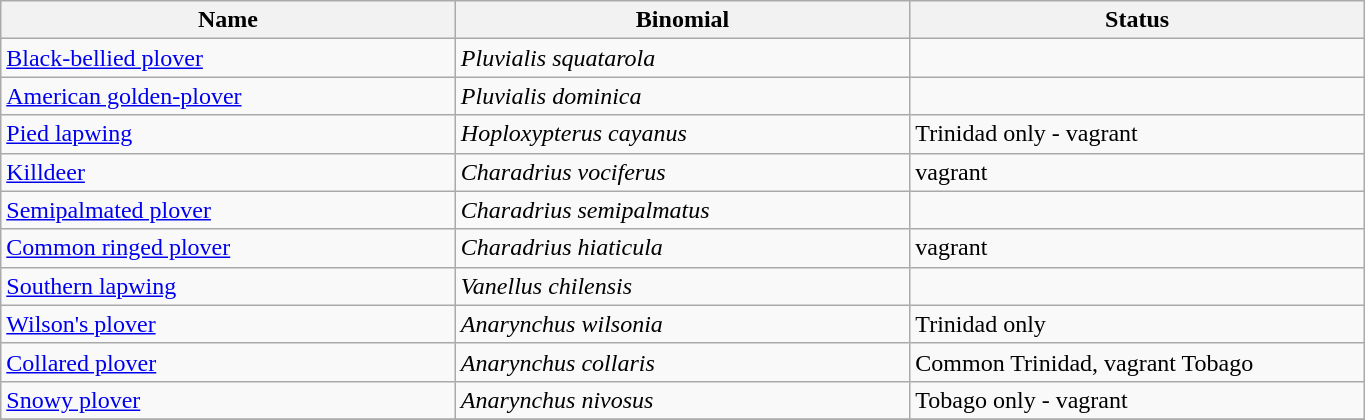<table width=72% class="wikitable">
<tr>
<th width=24%>Name</th>
<th width=24%>Binomial</th>
<th width=24%>Status</th>
</tr>
<tr>
<td><a href='#'>Black-bellied plover</a></td>
<td><em>Pluvialis squatarola</em></td>
<td></td>
</tr>
<tr>
<td><a href='#'>American golden-plover</a></td>
<td><em>Pluvialis dominica</em></td>
<td></td>
</tr>
<tr>
<td><a href='#'>Pied lapwing</a></td>
<td><em>Hoploxypterus cayanus</em></td>
<td>Trinidad only - vagrant</td>
</tr>
<tr>
<td><a href='#'>Killdeer</a></td>
<td><em>Charadrius vociferus</em></td>
<td>vagrant</td>
</tr>
<tr>
<td><a href='#'>Semipalmated plover</a></td>
<td><em>Charadrius semipalmatus</em></td>
<td></td>
</tr>
<tr>
<td><a href='#'>Common ringed plover</a></td>
<td><em>Charadrius hiaticula</em></td>
<td>vagrant</td>
</tr>
<tr>
<td><a href='#'>Southern lapwing</a></td>
<td><em>Vanellus chilensis</em></td>
<td></td>
</tr>
<tr>
<td><a href='#'>Wilson's plover</a></td>
<td><em>Anarynchus wilsonia</em></td>
<td>Trinidad only</td>
</tr>
<tr>
<td><a href='#'>Collared plover</a></td>
<td><em>Anarynchus collaris</em></td>
<td>Common Trinidad, vagrant Tobago</td>
</tr>
<tr>
<td><a href='#'>Snowy plover</a></td>
<td><em>Anarynchus nivosus</em></td>
<td>Tobago only - vagrant</td>
</tr>
<tr>
</tr>
</table>
